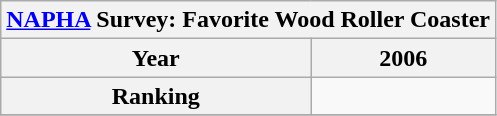<table class="wikitable">
<tr>
<th colspan="31"><a href='#'>NAPHA</a> Survey: Favorite Wood Roller Coaster</th>
</tr>
<tr>
<th>Year</th>
<th>2006</th>
</tr>
<tr>
<th>Ranking</th>
<td></td>
</tr>
<tr>
</tr>
</table>
